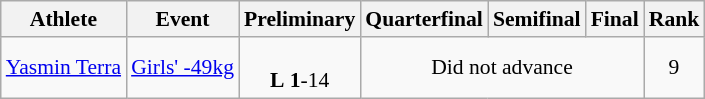<table class="wikitable" style="text-align:left; font-size:90%">
<tr>
<th>Athlete</th>
<th>Event</th>
<th>Preliminary</th>
<th>Quarterfinal</th>
<th>Semifinal</th>
<th>Final</th>
<th>Rank</th>
</tr>
<tr>
<td><a href='#'>Yasmin Terra</a></td>
<td><a href='#'>Girls' -49kg</a></td>
<td align=center> <br> <strong>L</strong> <strong>1</strong>-14</td>
<td align=center colspan=3>Did not advance</td>
<td align=center>9</td>
</tr>
</table>
